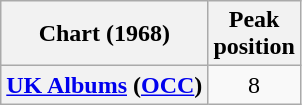<table class="wikitable sortable plainrowheaders">
<tr>
<th scope="col">Chart (1968)</th>
<th scope="col">Peak<br>position</th>
</tr>
<tr>
<th scope="row"><a href='#'>UK Albums</a> (<a href='#'>OCC</a>)</th>
<td align="center">8</td>
</tr>
</table>
